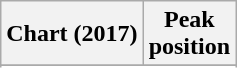<table class="wikitable sortable plainrowheaders">
<tr>
<th scope="col">Chart (2017)</th>
<th scope="col">Peak<br>position</th>
</tr>
<tr>
</tr>
<tr>
</tr>
<tr>
</tr>
</table>
